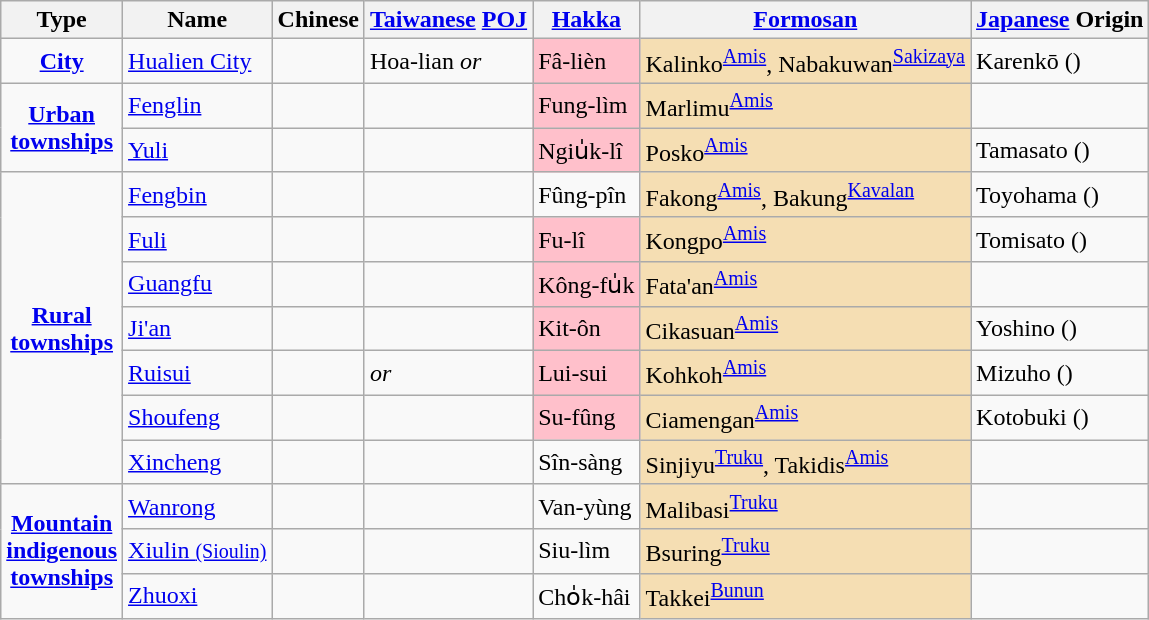<table class=wikitable>
<tr>
<th>Type</th>
<th>Name</th>
<th>Chinese</th>
<th><a href='#'>Taiwanese</a> <a href='#'>POJ</a></th>
<th><a href='#'>Hakka</a></th>
<th><a href='#'>Formosan</a></th>
<th><a href='#'>Japanese</a> Origin</th>
</tr>
<tr>
<td align=center><strong><a href='#'>City</a></strong></td>
<td><a href='#'>Hualien City</a></td>
<td></td>
<td>Hoa-lian <em>or</em><br></td>
<td bgcolor=pink>Fâ-lièn</td>
<td bgcolor=wheat>Kalinko<sup><a href='#'>Amis</a></sup>, Nabakuwan<sup><a href='#'>Sakizaya</a></sup></td>
<td>Karenkō ()</td>
</tr>
<tr>
<td rowspan=2 align=center><strong><a href='#'>Urban<br>townships</a></strong></td>
<td><a href='#'>Fenglin</a></td>
<td></td>
<td></td>
<td bgcolor=pink>Fung-lìm</td>
<td bgcolor=wheat>Marlimu<sup><a href='#'>Amis</a></sup></td>
<td></td>
</tr>
<tr>
<td><a href='#'>Yuli</a></td>
<td></td>
<td></td>
<td bgcolor=pink>Ngiu̍k-lî</td>
<td bgcolor=wheat>Posko<sup><a href='#'>Amis</a></sup></td>
<td>Tamasato ()</td>
</tr>
<tr>
<td rowspan=7 align=center><strong><a href='#'>Rural<br>townships</a></strong></td>
<td><a href='#'>Fengbin</a></td>
<td></td>
<td></td>
<td>Fûng-pîn</td>
<td bgcolor=wheat>Fakong<sup><a href='#'>Amis</a></sup>, Bakung<sup><a href='#'>Kavalan</a></sup></td>
<td>Toyohama ()</td>
</tr>
<tr>
<td><a href='#'>Fuli</a></td>
<td></td>
<td></td>
<td bgcolor=pink>Fu-lî</td>
<td bgcolor=wheat>Kongpo<sup><a href='#'>Amis</a></sup></td>
<td>Tomisato ()</td>
</tr>
<tr>
<td><a href='#'>Guangfu</a></td>
<td></td>
<td></td>
<td bgcolor=pink>Kông-fu̍k</td>
<td bgcolor=wheat>Fata'an<sup><a href='#'>Amis</a></sup></td>
<td></td>
</tr>
<tr>
<td><a href='#'>Ji'an</a></td>
<td></td>
<td></td>
<td bgcolor=pink>Kit-ôn</td>
<td bgcolor=wheat>Cikasuan<sup><a href='#'>Amis</a></sup></td>
<td>Yoshino ()</td>
</tr>
<tr>
<td><a href='#'>Ruisui</a></td>
<td></td>
<td> <em>or</em><br></td>
<td bgcolor=pink>Lui-sui</td>
<td bgcolor=wheat>Kohkoh<sup><a href='#'>Amis</a></sup></td>
<td>Mizuho ()</td>
</tr>
<tr>
<td><a href='#'>Shoufeng</a></td>
<td></td>
<td></td>
<td bgcolor=pink>Su-fûng</td>
<td bgcolor=wheat>Ciamengan<sup><a href='#'>Amis</a></sup></td>
<td>Kotobuki ()</td>
</tr>
<tr>
<td><a href='#'>Xincheng</a></td>
<td></td>
<td></td>
<td>Sîn-sàng</td>
<td bgcolor=wheat>Sinjiyu<sup><a href='#'>Truku</a></sup>, Takidis<sup><a href='#'>Amis</a></sup></td>
<td></td>
</tr>
<tr>
<td rowspan=3 align=center><strong><a href='#'>Mountain<br>indigenous<br>townships</a></strong></td>
<td><a href='#'>Wanrong</a></td>
<td></td>
<td></td>
<td>Van-yùng</td>
<td bgcolor=wheat>Malibasi<sup><a href='#'>Truku</a></sup></td>
<td></td>
</tr>
<tr>
<td><a href='#'>Xiulin <small>(Sioulin)</small></a></td>
<td></td>
<td></td>
<td>Siu-lìm</td>
<td bgcolor=wheat>Bsuring<sup><a href='#'>Truku</a></sup></td>
<td></td>
</tr>
<tr>
<td><a href='#'>Zhuoxi</a></td>
<td></td>
<td></td>
<td>Cho̍k-hâi</td>
<td bgcolor=wheat>Takkei<sup><a href='#'>Bunun</a></sup></td>
<td></td>
</tr>
</table>
